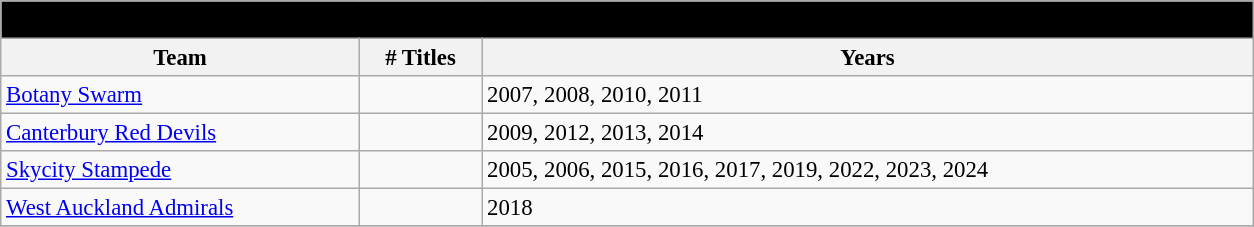<table class="wikitable sortable" style="font-size:95%; width:55em">
<tr>
<th style="background:#000000;" colspan="7"><span>All-time Championships</span></th>
</tr>
<tr>
<th>Team</th>
<th># Titles</th>
<th>Years</th>
</tr>
<tr>
<td><a href='#'>Botany Swarm</a></td>
<td></td>
<td>2007, 2008, 2010, 2011</td>
</tr>
<tr>
<td><a href='#'>Canterbury Red Devils</a></td>
<td></td>
<td>2009, 2012, 2013, 2014</td>
</tr>
<tr>
<td><a href='#'>Skycity Stampede</a></td>
<td></td>
<td>2005, 2006, 2015, 2016, 2017, 2019, 2022, 2023, 2024</td>
</tr>
<tr>
<td><a href='#'>West Auckland Admirals</a></td>
<td></td>
<td>2018</td>
</tr>
<tr>
</tr>
</table>
